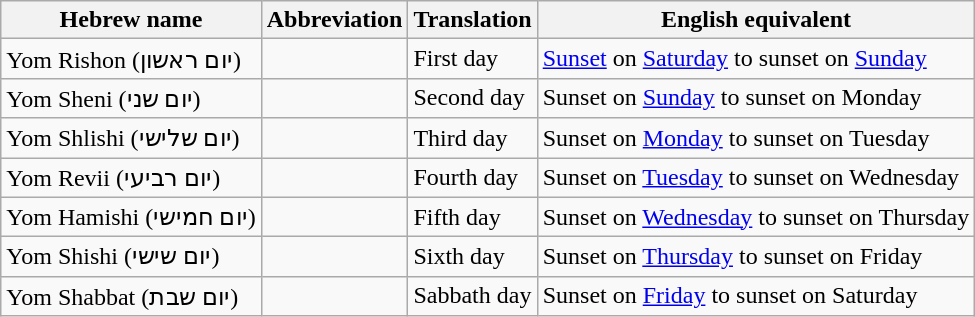<table class="wikitable">
<tr>
<th>Hebrew name</th>
<th>Abbreviation</th>
<th>Translation</th>
<th>English equivalent</th>
</tr>
<tr>
<td>Yom Rishon (יום ראשון)</td>
<td></td>
<td>First day</td>
<td><a href='#'>Sunset</a> on <a href='#'>Saturday</a> to sunset on <a href='#'>Sunday</a></td>
</tr>
<tr>
<td>Yom Sheni (יום שני)</td>
<td></td>
<td>Second day</td>
<td>Sunset on <a href='#'>Sunday</a> to sunset on Monday</td>
</tr>
<tr>
<td>Yom Shlishi (יום שלישי)</td>
<td></td>
<td>Third day</td>
<td>Sunset on <a href='#'>Monday</a> to sunset on Tuesday</td>
</tr>
<tr>
<td>Yom Revii (יום רביעי)</td>
<td></td>
<td>Fourth day</td>
<td>Sunset on <a href='#'>Tuesday</a> to sunset on Wednesday</td>
</tr>
<tr>
<td>Yom Hamishi (יום חמישי)</td>
<td></td>
<td>Fifth day</td>
<td>Sunset on <a href='#'>Wednesday</a> to sunset on Thursday</td>
</tr>
<tr>
<td>Yom Shishi (יום שישי)</td>
<td></td>
<td>Sixth day</td>
<td>Sunset on <a href='#'>Thursday</a> to sunset on Friday</td>
</tr>
<tr>
<td>Yom Shabbat (יום שבת)</td>
<td></td>
<td>Sabbath day</td>
<td>Sunset on <a href='#'>Friday</a> to sunset on Saturday</td>
</tr>
</table>
